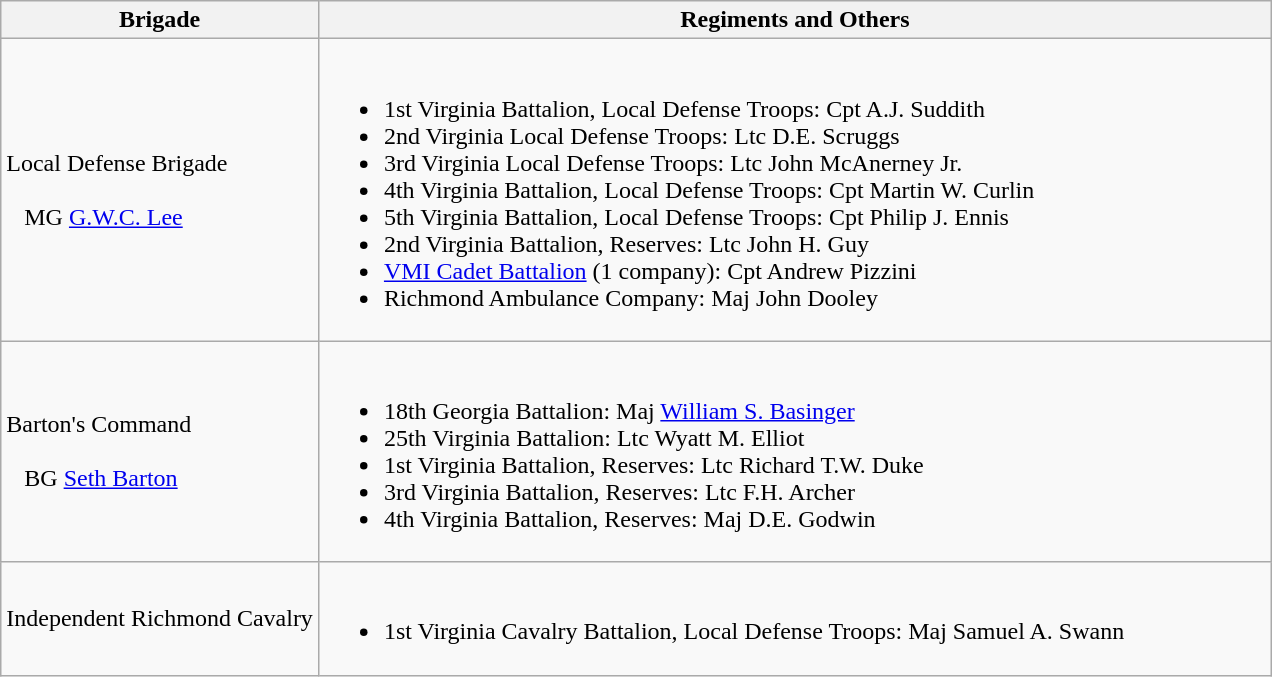<table class="wikitable">
<tr>
<th width=25%>Brigade</th>
<th>Regiments and Others</th>
</tr>
<tr>
<td>Local Defense Brigade<br><br>  
MG <a href='#'>G.W.C. Lee</a></td>
<td><br><ul><li>1st Virginia Battalion, Local Defense Troops: Cpt A.J. Suddith</li><li>2nd Virginia Local Defense Troops: Ltc D.E. Scruggs</li><li>3rd Virginia Local Defense Troops: Ltc John McAnerney Jr.</li><li>4th Virginia Battalion, Local Defense Troops: Cpt Martin W. Curlin</li><li>5th Virginia Battalion, Local Defense Troops: Cpt Philip J. Ennis</li><li>2nd Virginia Battalion, Reserves: Ltc John H. Guy</li><li><a href='#'>VMI Cadet Battalion</a> (1 company): Cpt Andrew Pizzini</li><li>Richmond Ambulance Company: Maj John Dooley</li></ul></td>
</tr>
<tr>
<td>Barton's Command<br><br>  
BG <a href='#'>Seth Barton</a></td>
<td><br><ul><li>18th Georgia Battalion: Maj <a href='#'>William S. Basinger</a></li><li>25th Virginia Battalion: Ltc Wyatt M. Elliot</li><li>1st Virginia Battalion, Reserves: Ltc Richard T.W. Duke</li><li>3rd Virginia Battalion, Reserves: Ltc F.H. Archer</li><li>4th Virginia Battalion, Reserves: Maj D.E. Godwin</li></ul></td>
</tr>
<tr>
<td>Independent Richmond Cavalry</td>
<td><br><ul><li>1st Virginia Cavalry Battalion, Local Defense Troops: Maj Samuel A. Swann</li></ul></td>
</tr>
</table>
